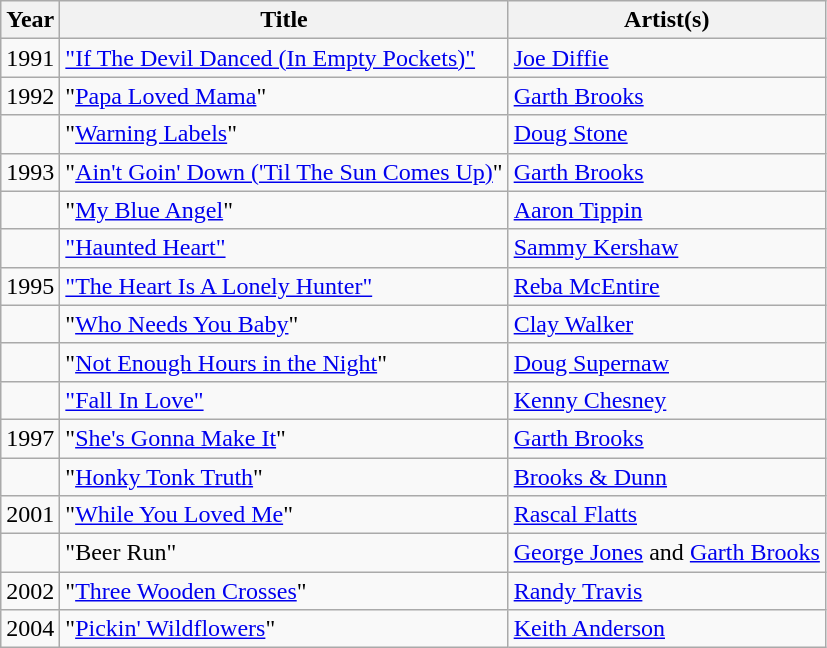<table class="wikitable">
<tr>
<th>Year</th>
<th>Title</th>
<th>Artist(s)</th>
</tr>
<tr>
<td>1991</td>
<td><a href='#'>"If The Devil Danced (In Empty Pockets)"</a></td>
<td><a href='#'>Joe Diffie</a></td>
</tr>
<tr>
<td>1992</td>
<td>"<a href='#'>Papa Loved Mama</a>"</td>
<td><a href='#'>Garth Brooks</a></td>
</tr>
<tr>
<td></td>
<td>"<a href='#'>Warning Labels</a>"</td>
<td><a href='#'>Doug Stone</a></td>
</tr>
<tr>
<td>1993</td>
<td>"<a href='#'>Ain't Goin' Down ('Til The Sun Comes Up)</a>"</td>
<td><a href='#'>Garth Brooks</a></td>
</tr>
<tr>
<td></td>
<td>"<a href='#'>My Blue Angel</a>"</td>
<td><a href='#'>Aaron Tippin</a></td>
</tr>
<tr>
<td></td>
<td><a href='#'>"Haunted Heart"</a></td>
<td><a href='#'>Sammy Kershaw</a></td>
</tr>
<tr>
<td>1995</td>
<td><a href='#'>"The Heart Is A Lonely Hunter"</a></td>
<td><a href='#'>Reba McEntire</a></td>
</tr>
<tr>
<td></td>
<td>"<a href='#'>Who Needs You Baby</a>"</td>
<td><a href='#'>Clay Walker</a></td>
</tr>
<tr>
<td></td>
<td>"<a href='#'>Not Enough Hours in the Night</a>"</td>
<td><a href='#'>Doug Supernaw</a></td>
</tr>
<tr>
<td></td>
<td><a href='#'>"Fall In Love"</a></td>
<td><a href='#'>Kenny Chesney</a></td>
</tr>
<tr>
<td>1997</td>
<td>"<a href='#'>She's Gonna Make It</a>"</td>
<td><a href='#'>Garth Brooks</a></td>
</tr>
<tr>
<td></td>
<td>"<a href='#'>Honky Tonk Truth</a>"</td>
<td><a href='#'>Brooks & Dunn</a></td>
</tr>
<tr>
<td>2001</td>
<td>"<a href='#'>While You Loved Me</a>"</td>
<td><a href='#'>Rascal Flatts</a></td>
</tr>
<tr>
<td></td>
<td>"Beer Run"</td>
<td><a href='#'>George Jones</a> and <a href='#'>Garth Brooks</a></td>
</tr>
<tr>
<td>2002</td>
<td>"<a href='#'>Three Wooden Crosses</a>"</td>
<td><a href='#'>Randy Travis</a></td>
</tr>
<tr>
<td>2004</td>
<td>"<a href='#'>Pickin' Wildflowers</a>"</td>
<td><a href='#'>Keith Anderson</a></td>
</tr>
</table>
